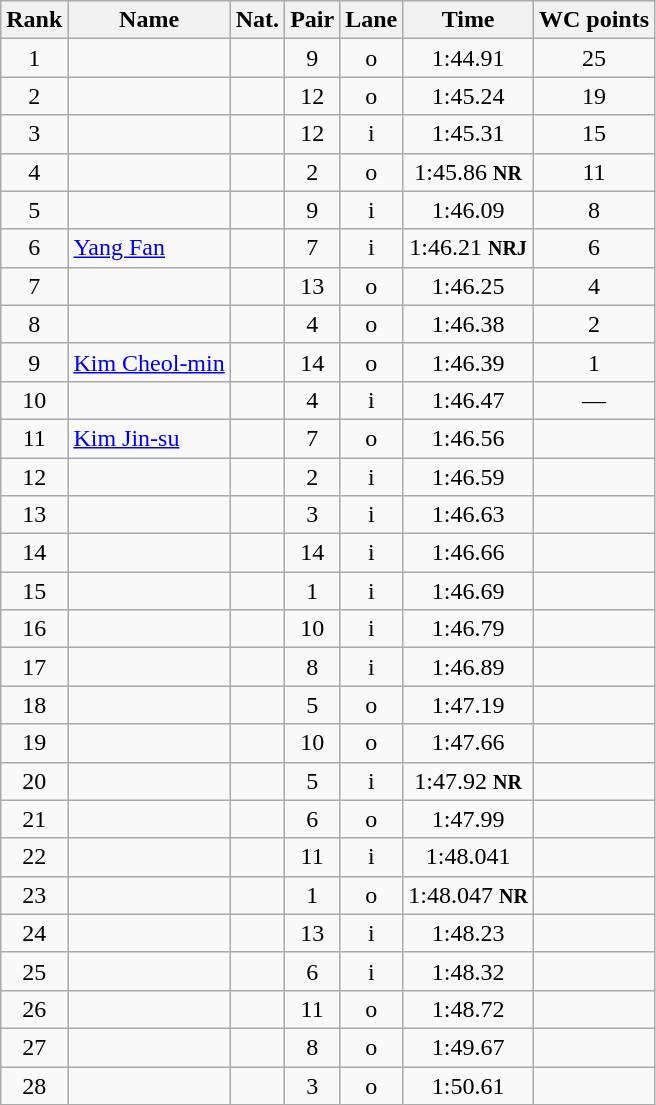<table class="wikitable sortable" style="text-align:center">
<tr>
<th>Rank</th>
<th>Name</th>
<th>Nat.</th>
<th>Pair</th>
<th>Lane</th>
<th>Time</th>
<th>WC points</th>
</tr>
<tr>
<td>1</td>
<td align=left></td>
<td></td>
<td>9</td>
<td>o</td>
<td>1:44.91</td>
<td>25</td>
</tr>
<tr>
<td>2</td>
<td align=left></td>
<td></td>
<td>12</td>
<td>o</td>
<td>1:45.24</td>
<td>19</td>
</tr>
<tr>
<td>3</td>
<td align=left></td>
<td></td>
<td>12</td>
<td>i</td>
<td>1:45.31</td>
<td>15</td>
</tr>
<tr>
<td>4</td>
<td align=left></td>
<td></td>
<td>2</td>
<td>o</td>
<td>1:45.86 <strong><small>NR</small></strong></td>
<td>11</td>
</tr>
<tr>
<td>5</td>
<td align=left></td>
<td></td>
<td>9</td>
<td>i</td>
<td>1:46.09</td>
<td>8</td>
</tr>
<tr>
<td>6</td>
<td align=left><a href='#'>Yang Fan</a></td>
<td></td>
<td>7</td>
<td>i</td>
<td>1:46.21 <strong><small>NRJ</small></strong></td>
<td>6</td>
</tr>
<tr>
<td>7</td>
<td align=left></td>
<td></td>
<td>13</td>
<td>o</td>
<td>1:46.25</td>
<td>4</td>
</tr>
<tr>
<td>8</td>
<td align=left></td>
<td></td>
<td>4</td>
<td>o</td>
<td>1:46.38</td>
<td>2</td>
</tr>
<tr>
<td>9</td>
<td align=left><a href='#'>Kim Cheol-min</a></td>
<td></td>
<td>14</td>
<td>o</td>
<td>1:46.39</td>
<td>1</td>
</tr>
<tr>
<td>10</td>
<td align=left></td>
<td></td>
<td>4</td>
<td>i</td>
<td>1:46.47</td>
<td>—</td>
</tr>
<tr>
<td>11</td>
<td align=left><a href='#'>Kim Jin-su</a></td>
<td></td>
<td>7</td>
<td>o</td>
<td>1:46.56</td>
<td></td>
</tr>
<tr>
<td>12</td>
<td align=left></td>
<td></td>
<td>2</td>
<td>i</td>
<td>1:46.59</td>
<td></td>
</tr>
<tr>
<td>13</td>
<td align=left></td>
<td></td>
<td>3</td>
<td>i</td>
<td>1:46.63</td>
<td></td>
</tr>
<tr>
<td>14</td>
<td align=left></td>
<td></td>
<td>14</td>
<td>i</td>
<td>1:46.66</td>
<td></td>
</tr>
<tr>
<td>15</td>
<td align=left></td>
<td></td>
<td>1</td>
<td>i</td>
<td>1:46.69</td>
<td></td>
</tr>
<tr>
<td>16</td>
<td align=left></td>
<td></td>
<td>10</td>
<td>i</td>
<td>1:46.79</td>
<td></td>
</tr>
<tr>
<td>17</td>
<td align=left></td>
<td></td>
<td>8</td>
<td>i</td>
<td>1:46.89</td>
<td></td>
</tr>
<tr>
<td>18</td>
<td align=left></td>
<td></td>
<td>5</td>
<td>o</td>
<td>1:47.19</td>
<td></td>
</tr>
<tr>
<td>19</td>
<td align=left></td>
<td></td>
<td>10</td>
<td>o</td>
<td>1:47.66</td>
<td></td>
</tr>
<tr>
<td>20</td>
<td align=left></td>
<td></td>
<td>5</td>
<td>i</td>
<td>1:47.92 <strong><small>NR</small></strong></td>
<td></td>
</tr>
<tr>
<td>21</td>
<td align=left></td>
<td></td>
<td>6</td>
<td>o</td>
<td>1:47.99</td>
<td></td>
</tr>
<tr>
<td>22</td>
<td align=left></td>
<td></td>
<td>11</td>
<td>i</td>
<td>1:48.041</td>
<td></td>
</tr>
<tr>
<td>23</td>
<td align=left></td>
<td></td>
<td>1</td>
<td>o</td>
<td>1:48.047 <strong><small>NR</small></strong></td>
<td></td>
</tr>
<tr>
<td>24</td>
<td align=left></td>
<td></td>
<td>13</td>
<td>i</td>
<td>1:48.23</td>
<td></td>
</tr>
<tr>
<td>25</td>
<td align=left></td>
<td></td>
<td>6</td>
<td>i</td>
<td>1:48.32</td>
<td></td>
</tr>
<tr>
<td>26</td>
<td align=left></td>
<td></td>
<td>11</td>
<td>o</td>
<td>1:48.72</td>
<td></td>
</tr>
<tr>
<td>27</td>
<td align=left></td>
<td></td>
<td>8</td>
<td>o</td>
<td>1:49.67</td>
<td></td>
</tr>
<tr>
<td>28</td>
<td align=left></td>
<td></td>
<td>3</td>
<td>o</td>
<td>1:50.61</td>
<td></td>
</tr>
</table>
